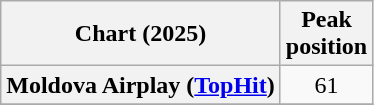<table class="wikitable plainrowheaders" style="text-align:center">
<tr>
<th scope="col">Chart (2025)</th>
<th scope="col">Peak<br>position</th>
</tr>
<tr>
<th scope="row">Moldova Airplay (<a href='#'>TopHit</a>)</th>
<td>61</td>
</tr>
<tr>
</tr>
</table>
